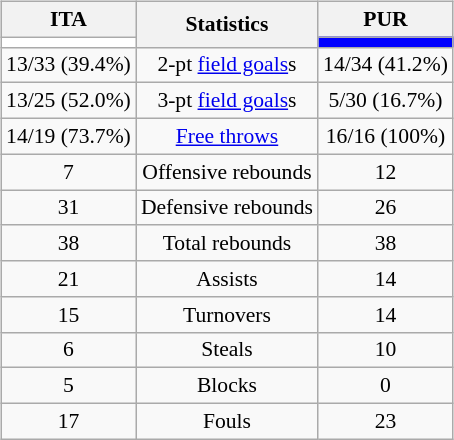<table style="width:100%;">
<tr>
<td valign=top align=right width=33%><br>













</td>
<td style="vertical-align:top; align:center; width:33%;"><br><table style="width:100%;">
<tr>
<td style="width=50%;"></td>
<td></td>
<td style="width=50%;"></td>
</tr>
</table>
<table class="wikitable" style="font-size:90%; text-align:center; margin:auto;" align=center>
<tr>
<th>ITA</th>
<th rowspan=2>Statistics</th>
<th>PUR</th>
</tr>
<tr>
<td style="background:#ffffff;"></td>
<td style="background:#0000ff;"></td>
</tr>
<tr>
<td>13/33 (39.4%)</td>
<td>2-pt <a href='#'>field goals</a>s</td>
<td>14/34 (41.2%)</td>
</tr>
<tr>
<td>13/25 (52.0%)</td>
<td>3-pt <a href='#'>field goals</a>s</td>
<td>5/30 (16.7%)</td>
</tr>
<tr>
<td>14/19 (73.7%)</td>
<td><a href='#'>Free throws</a></td>
<td>16/16 (100%)</td>
</tr>
<tr>
<td>7</td>
<td>Offensive rebounds</td>
<td>12</td>
</tr>
<tr>
<td>31</td>
<td>Defensive rebounds</td>
<td>26</td>
</tr>
<tr>
<td>38</td>
<td>Total rebounds</td>
<td>38</td>
</tr>
<tr>
<td>21</td>
<td>Assists</td>
<td>14</td>
</tr>
<tr>
<td>15</td>
<td>Turnovers</td>
<td>14</td>
</tr>
<tr>
<td>6</td>
<td>Steals</td>
<td>10</td>
</tr>
<tr>
<td>5</td>
<td>Blocks</td>
<td>0</td>
</tr>
<tr>
<td>17</td>
<td>Fouls</td>
<td>23</td>
</tr>
</table>
</td>
<td style="vertical-align:top; align:left; width:33%;"><br>













</td>
</tr>
</table>
